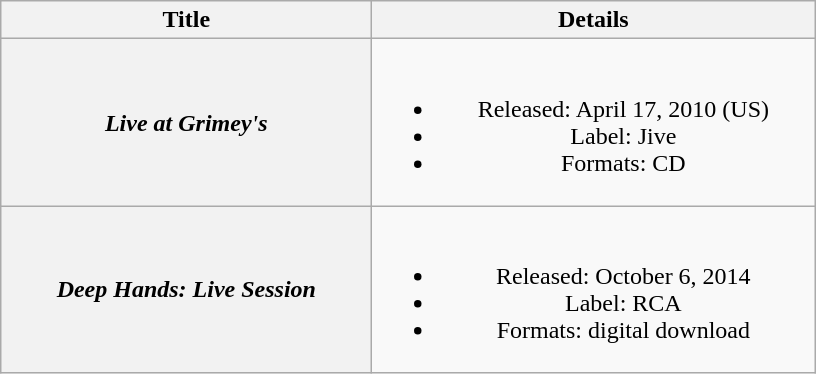<table class="wikitable plainrowheaders" style="text-align:center;">
<tr>
<th scope="col" style="width:15em;">Title</th>
<th scope="col" style="width:18em;">Details</th>
</tr>
<tr>
<th scope="row"><em>Live at Grimey's</em></th>
<td><br><ul><li>Released: April 17, 2010 <span>(US)</span></li><li>Label: Jive</li><li>Formats: CD</li></ul></td>
</tr>
<tr>
<th scope="row"><em>Deep Hands: Live Session</em></th>
<td><br><ul><li>Released: October 6, 2014</li><li>Label: RCA</li><li>Formats: digital download</li></ul></td>
</tr>
</table>
